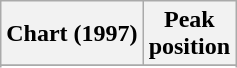<table class="wikitable sortable plainrowheaders">
<tr>
<th scope="col">Chart (1997)</th>
<th scope="col">Peak<br>position</th>
</tr>
<tr>
</tr>
<tr>
</tr>
<tr>
</tr>
<tr>
</tr>
<tr>
</tr>
<tr>
</tr>
<tr>
</tr>
<tr>
</tr>
<tr>
</tr>
<tr>
</tr>
<tr>
</tr>
<tr>
</tr>
<tr>
</tr>
<tr>
</tr>
</table>
